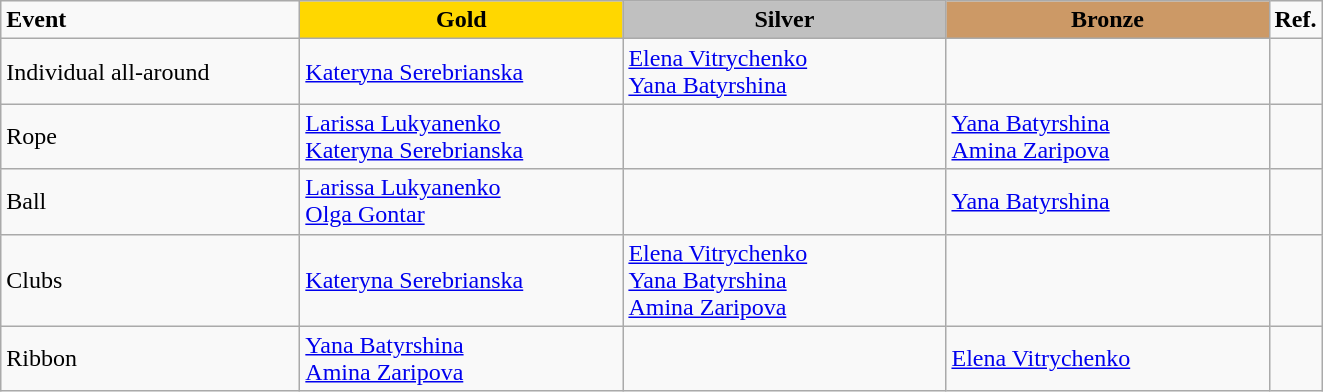<table class="wikitable">
<tr>
<td style="width:12em;"><strong>Event</strong></td>
<td style="text-align:center; background:gold; width:13em;"><strong>Gold</strong></td>
<td style="text-align:center; background:silver; width:13em;"><strong>Silver</strong></td>
<td style="text-align:center; background:#c96; width:13em;"><strong>Bronze</strong></td>
<td style="width:1em;"><strong>Ref.</strong></td>
</tr>
<tr>
<td>Individual all-around</td>
<td> <a href='#'>Kateryna Serebrianska</a></td>
<td> <a href='#'>Elena Vitrychenko</a><br> <a href='#'>Yana Batyrshina</a></td>
<td></td>
<td></td>
</tr>
<tr>
<td>Rope</td>
<td> <a href='#'>Larissa Lukyanenko</a><br> <a href='#'>Kateryna Serebrianska</a></td>
<td></td>
<td> <a href='#'>Yana Batyrshina</a><br> <a href='#'>Amina Zaripova</a></td>
<td></td>
</tr>
<tr>
<td>Ball</td>
<td> <a href='#'>Larissa Lukyanenko</a><br> <a href='#'>Olga Gontar</a></td>
<td></td>
<td> <a href='#'>Yana Batyrshina</a></td>
<td></td>
</tr>
<tr>
<td>Clubs</td>
<td> <a href='#'>Kateryna Serebrianska</a></td>
<td> <a href='#'>Elena Vitrychenko</a><br> <a href='#'>Yana Batyrshina</a><br> <a href='#'>Amina Zaripova</a></td>
<td></td>
<td></td>
</tr>
<tr>
<td>Ribbon</td>
<td> <a href='#'>Yana Batyrshina</a><br> <a href='#'>Amina Zaripova</a></td>
<td></td>
<td> <a href='#'>Elena Vitrychenko</a></td>
<td></td>
</tr>
</table>
